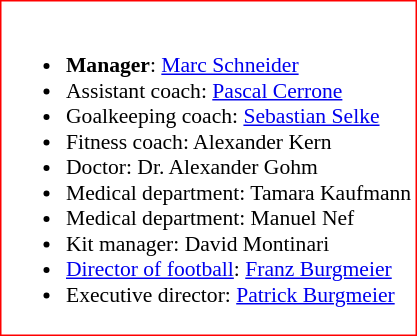<table class="toccolours" style="border: #FF0000 solid 1px; background: #FFFFFF; font-size: 90%">
<tr>
<td><br><ul><li><strong>Manager</strong>:  <a href='#'>Marc Schneider</a></li><li>Assistant coach:  <a href='#'>Pascal Cerrone</a></li><li>Goalkeeping coach:  <a href='#'>Sebastian Selke</a></li><li>Fitness coach:  Alexander Kern</li><li>Doctor:  Dr. Alexander Gohm</li><li>Medical department:  Tamara Kaufmann</li><li>Medical department:  Manuel Nef</li><li>Kit manager:  David Montinari</li><li><a href='#'>Director of football</a>:  <a href='#'>Franz Burgmeier</a></li><li>Executive director:  <a href='#'>Patrick Burgmeier</a></li></ul></td>
</tr>
</table>
